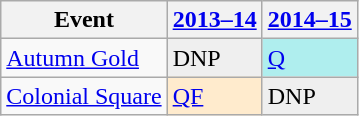<table class="wikitable">
<tr>
<th>Event</th>
<th><a href='#'>2013–14</a></th>
<th><a href='#'>2014–15</a></th>
</tr>
<tr>
<td><a href='#'>Autumn Gold</a></td>
<td style="background:#EFEFEF;">DNP</td>
<td style="background:#afeeee;"><a href='#'>Q</a></td>
</tr>
<tr>
<td><a href='#'>Colonial Square</a></td>
<td style="background:#ffebcd;"><a href='#'>QF</a></td>
<td style="background:#EFEFEF;">DNP</td>
</tr>
</table>
